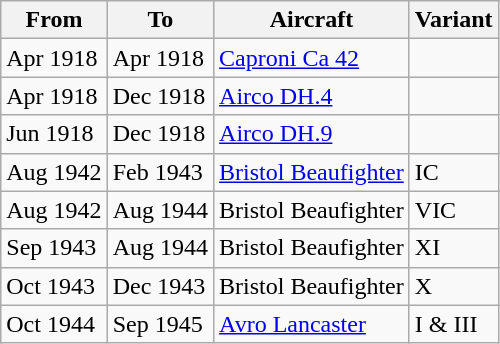<table class="wikitable">
<tr>
<th>From</th>
<th>To</th>
<th>Aircraft</th>
<th>Variant</th>
</tr>
<tr>
<td>Apr 1918</td>
<td>Apr 1918</td>
<td><a href='#'>Caproni Ca 42</a></td>
<td></td>
</tr>
<tr>
<td>Apr 1918</td>
<td>Dec 1918</td>
<td><a href='#'>Airco DH.4</a></td>
<td></td>
</tr>
<tr>
<td>Jun 1918</td>
<td>Dec 1918</td>
<td><a href='#'>Airco DH.9</a></td>
<td></td>
</tr>
<tr>
<td>Aug 1942</td>
<td>Feb 1943</td>
<td><a href='#'>Bristol Beaufighter</a></td>
<td>IC</td>
</tr>
<tr>
<td>Aug 1942</td>
<td>Aug 1944</td>
<td>Bristol Beaufighter</td>
<td>VIC</td>
</tr>
<tr>
<td>Sep 1943</td>
<td>Aug 1944</td>
<td>Bristol Beaufighter</td>
<td>XI</td>
</tr>
<tr>
<td>Oct 1943</td>
<td>Dec 1943</td>
<td>Bristol Beaufighter</td>
<td>X</td>
</tr>
<tr>
<td>Oct 1944</td>
<td>Sep 1945</td>
<td><a href='#'>Avro Lancaster</a></td>
<td>I & III</td>
</tr>
</table>
